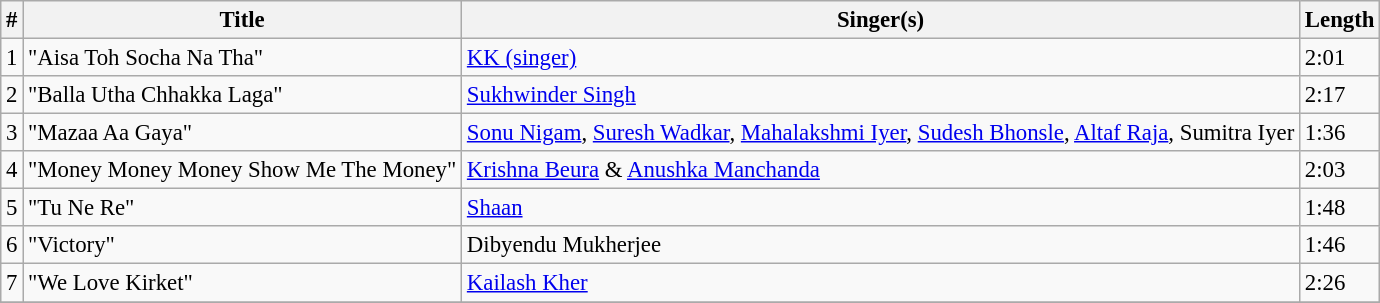<table class="wikitable" style="font-size:95%;">
<tr>
<th>#</th>
<th>Title</th>
<th>Singer(s)</th>
<th>Length</th>
</tr>
<tr>
<td>1</td>
<td>"Aisa Toh Socha Na Tha"</td>
<td><a href='#'>KK (singer)</a></td>
<td>2:01</td>
</tr>
<tr>
<td>2</td>
<td>"Balla Utha Chhakka Laga"</td>
<td><a href='#'>Sukhwinder Singh</a></td>
<td>2:17</td>
</tr>
<tr>
<td>3</td>
<td>"Mazaa Aa Gaya"</td>
<td><a href='#'>Sonu Nigam</a>, <a href='#'>Suresh Wadkar</a>, <a href='#'>Mahalakshmi Iyer</a>, <a href='#'>Sudesh Bhonsle</a>, <a href='#'>Altaf Raja</a>, Sumitra Iyer</td>
<td>1:36</td>
</tr>
<tr>
<td>4</td>
<td>"Money Money Money Show Me The Money"</td>
<td><a href='#'>Krishna Beura</a> & <a href='#'>Anushka Manchanda</a></td>
<td>2:03</td>
</tr>
<tr>
<td>5</td>
<td>"Tu Ne Re"</td>
<td><a href='#'>Shaan</a></td>
<td>1:48</td>
</tr>
<tr>
<td>6</td>
<td>"Victory"</td>
<td>Dibyendu Mukherjee</td>
<td>1:46</td>
</tr>
<tr>
<td>7</td>
<td>"We Love Kirket"</td>
<td><a href='#'>Kailash Kher</a></td>
<td>2:26</td>
</tr>
<tr>
</tr>
</table>
